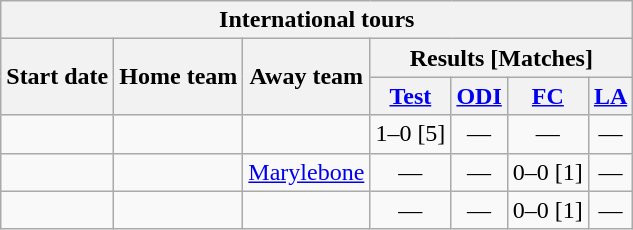<table class="wikitable">
<tr>
<th colspan="7">International tours</th>
</tr>
<tr>
<th rowspan="2">Start date</th>
<th rowspan="2">Home team</th>
<th rowspan="2">Away team</th>
<th colspan="4">Results [Matches]</th>
</tr>
<tr>
<th><a href='#'>Test</a></th>
<th><a href='#'>ODI</a></th>
<th><a href='#'>FC</a></th>
<th><a href='#'>LA</a></th>
</tr>
<tr>
<td><a href='#'></a></td>
<td></td>
<td></td>
<td>1–0 [5]</td>
<td ; style="text-align:center">—</td>
<td ; style="text-align:center">—</td>
<td ; style="text-align:center">—</td>
</tr>
<tr>
<td><a href='#'></a></td>
<td></td>
<td><a href='#'>Marylebone</a></td>
<td ; style="text-align:center">—</td>
<td ; style="text-align:center">—</td>
<td>0–0 [1]</td>
<td ; style="text-align:center">—</td>
</tr>
<tr>
<td><a href='#'></a></td>
<td></td>
<td></td>
<td ; style="text-align:center">—</td>
<td ; style="text-align:center">—</td>
<td>0–0 [1]</td>
<td ; style="text-align:center">—</td>
</tr>
</table>
